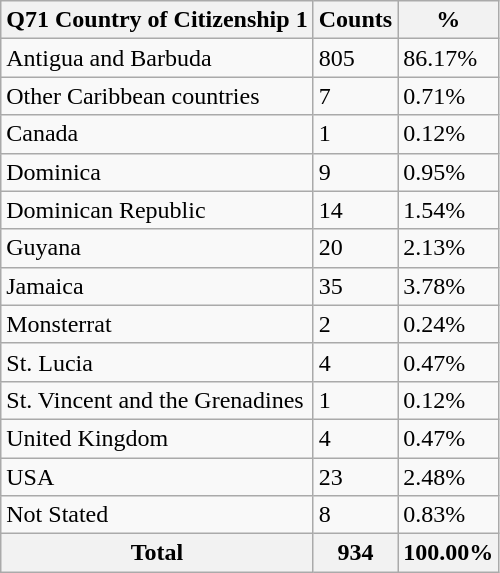<table class="wikitable sortable">
<tr>
<th>Q71 Country of Citizenship 1</th>
<th>Counts</th>
<th>%</th>
</tr>
<tr>
<td>Antigua and Barbuda</td>
<td>805</td>
<td>86.17%</td>
</tr>
<tr>
<td>Other Caribbean countries</td>
<td>7</td>
<td>0.71%</td>
</tr>
<tr>
<td>Canada</td>
<td>1</td>
<td>0.12%</td>
</tr>
<tr>
<td>Dominica</td>
<td>9</td>
<td>0.95%</td>
</tr>
<tr>
<td>Dominican Republic</td>
<td>14</td>
<td>1.54%</td>
</tr>
<tr>
<td>Guyana</td>
<td>20</td>
<td>2.13%</td>
</tr>
<tr>
<td>Jamaica</td>
<td>35</td>
<td>3.78%</td>
</tr>
<tr>
<td>Monsterrat</td>
<td>2</td>
<td>0.24%</td>
</tr>
<tr>
<td>St. Lucia</td>
<td>4</td>
<td>0.47%</td>
</tr>
<tr>
<td>St. Vincent and the Grenadines</td>
<td>1</td>
<td>0.12%</td>
</tr>
<tr>
<td>United Kingdom</td>
<td>4</td>
<td>0.47%</td>
</tr>
<tr>
<td>USA</td>
<td>23</td>
<td>2.48%</td>
</tr>
<tr>
<td>Not Stated</td>
<td>8</td>
<td>0.83%</td>
</tr>
<tr>
<th>Total</th>
<th>934</th>
<th>100.00%</th>
</tr>
</table>
